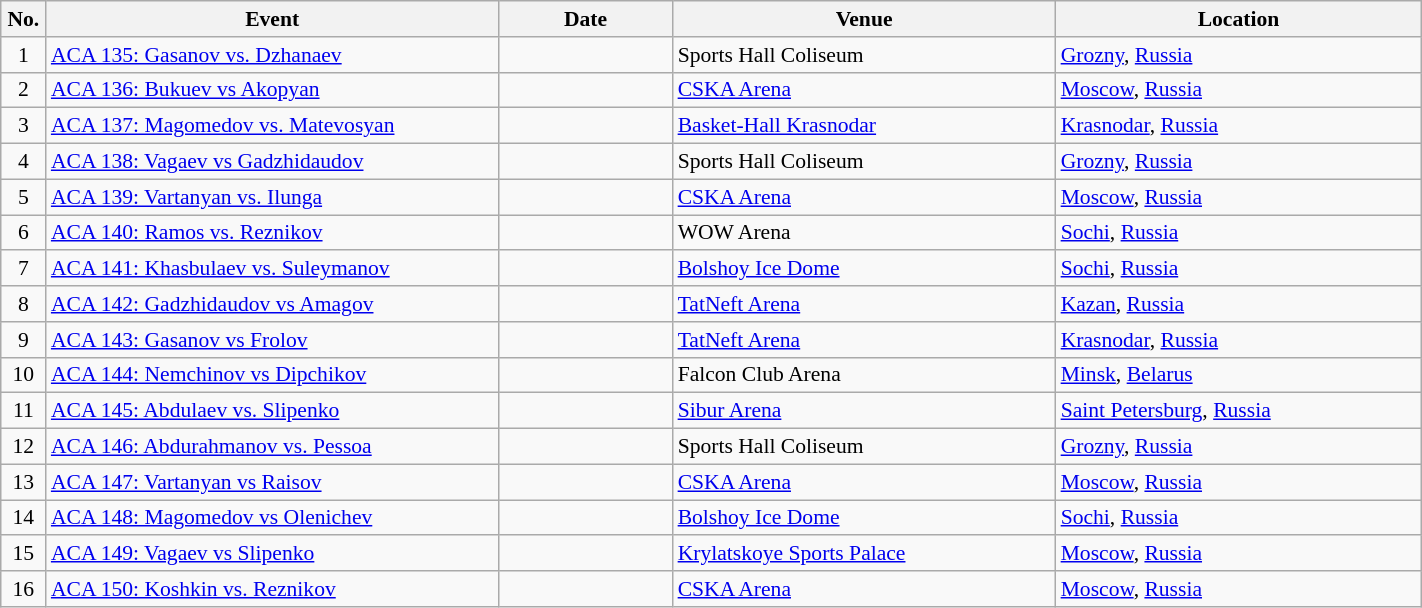<table class="wikitable" style="width:75%; font-size:90%;">
<tr>
<th style= width:1%;">No.</th>
<th style= width:26%;">Event</th>
<th style= width:10%;">Date</th>
<th style= width:22%;">Venue</th>
<th style= width:21%;">Location</th>
</tr>
<tr>
<td align=center>1</td>
<td><a href='#'>ACA 135: Gasanov vs. Dzhanaev</a></td>
<td></td>
<td>Sports Hall Coliseum</td>
<td> <a href='#'>Grozny</a>, <a href='#'>Russia</a></td>
</tr>
<tr>
<td align=center>2</td>
<td><a href='#'>ACA 136: Bukuev vs Akopyan</a></td>
<td></td>
<td><a href='#'>CSKA Arena</a></td>
<td> <a href='#'>Moscow</a>, <a href='#'>Russia</a></td>
</tr>
<tr>
<td align=center>3</td>
<td><a href='#'>ACA 137: Magomedov vs. Matevosyan</a></td>
<td></td>
<td><a href='#'>Basket-Hall Krasnodar</a></td>
<td> <a href='#'>Krasnodar</a>, <a href='#'>Russia</a></td>
</tr>
<tr>
<td align=center>4</td>
<td><a href='#'>ACA 138: Vagaev vs Gadzhidaudov</a></td>
<td></td>
<td>Sports Hall Coliseum</td>
<td> <a href='#'>Grozny</a>, <a href='#'>Russia</a></td>
</tr>
<tr>
<td align=center>5</td>
<td><a href='#'>ACA 139: Vartanyan vs. Ilunga</a></td>
<td></td>
<td><a href='#'>CSKA Arena</a></td>
<td> <a href='#'>Moscow</a>, <a href='#'>Russia</a></td>
</tr>
<tr>
<td align=center>6</td>
<td><a href='#'>ACA 140: Ramos vs. Reznikov</a></td>
<td></td>
<td>WOW Arena</td>
<td> <a href='#'>Sochi</a>, <a href='#'>Russia</a></td>
</tr>
<tr>
<td align=center>7</td>
<td><a href='#'>ACA 141: Khasbulaev vs. Suleymanov</a></td>
<td></td>
<td><a href='#'>Bolshoy Ice Dome</a></td>
<td> <a href='#'>Sochi</a>, <a href='#'>Russia</a></td>
</tr>
<tr>
<td align=center>8</td>
<td><a href='#'>ACA 142: Gadzhidaudov vs Amagov</a></td>
<td></td>
<td><a href='#'>TatNeft Arena</a></td>
<td> <a href='#'>Kazan</a>, <a href='#'>Russia</a></td>
</tr>
<tr>
<td align=center>9</td>
<td><a href='#'>ACA 143: Gasanov vs Frolov</a></td>
<td></td>
<td><a href='#'>TatNeft Arena</a></td>
<td> <a href='#'>Krasnodar</a>, <a href='#'>Russia</a></td>
</tr>
<tr>
<td align=center>10</td>
<td><a href='#'>ACA 144: Nemchinov vs Dipchikov</a></td>
<td></td>
<td>Falcon Club Arena</td>
<td> <a href='#'>Minsk</a>, <a href='#'>Belarus</a></td>
</tr>
<tr>
<td align=center>11</td>
<td><a href='#'>ACA 145: Abdulaev vs. Slipenko</a></td>
<td></td>
<td><a href='#'>Sibur Arena</a></td>
<td> <a href='#'>Saint Petersburg</a>, <a href='#'>Russia</a></td>
</tr>
<tr>
<td align=center>12</td>
<td><a href='#'>ACA 146: Abdurahmanov vs. Pessoa</a></td>
<td></td>
<td>Sports Hall Coliseum</td>
<td> <a href='#'>Grozny</a>, <a href='#'>Russia</a></td>
</tr>
<tr>
<td align=center>13</td>
<td><a href='#'>ACA 147: Vartanyan vs Raisov</a></td>
<td></td>
<td><a href='#'>CSKA Arena</a></td>
<td> <a href='#'>Moscow</a>, <a href='#'>Russia</a></td>
</tr>
<tr>
<td align=center>14</td>
<td><a href='#'>ACA 148: Magomedov vs Olenichev</a></td>
<td></td>
<td><a href='#'>Bolshoy Ice Dome</a></td>
<td> <a href='#'>Sochi</a>, <a href='#'>Russia</a></td>
</tr>
<tr>
<td align=center>15</td>
<td><a href='#'>ACA 149: Vagaev vs Slipenko</a></td>
<td></td>
<td><a href='#'>Krylatskoye Sports Palace</a></td>
<td> <a href='#'>Moscow</a>, <a href='#'>Russia</a></td>
</tr>
<tr>
<td align=center>16</td>
<td><a href='#'>ACA 150: Koshkin vs. Reznikov</a></td>
<td></td>
<td><a href='#'>CSKA Arena</a></td>
<td> <a href='#'>Moscow</a>, <a href='#'>Russia</a></td>
</tr>
</table>
